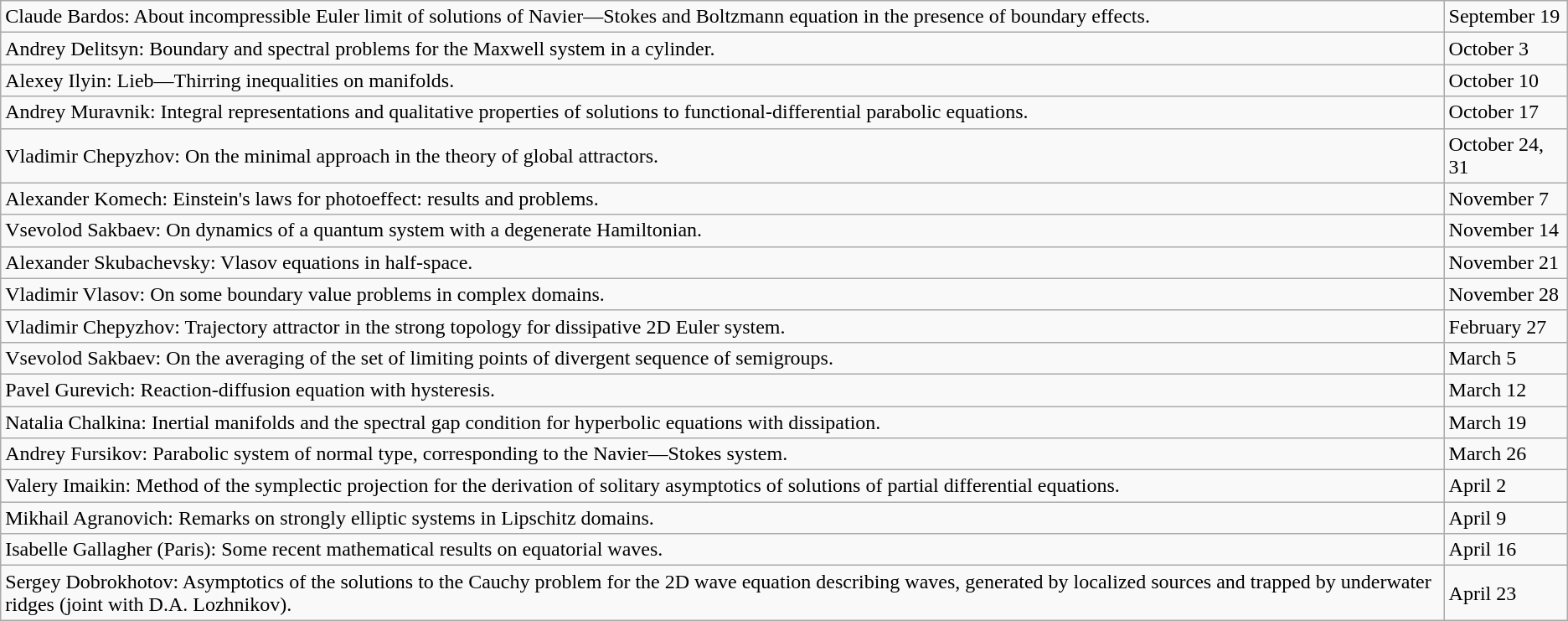<table class="wikitable">
<tr>
<td>Claude Bardos: About incompressible Euler limit of solutions of Navier—Stokes and Boltzmann equation in the presence of boundary effects.</td>
<td>September 19</td>
</tr>
<tr>
<td>Andrey Delitsyn: Boundary and spectral problems for the Maxwell system in a cylinder.</td>
<td>October 3</td>
</tr>
<tr>
<td>Alexey Ilyin: Lieb—Thirring inequalities on manifolds.</td>
<td>October 10</td>
</tr>
<tr>
<td>Andrey Muravnik: Integral representations and qualitative properties of solutions to functional-differential parabolic equations.</td>
<td>October 17</td>
</tr>
<tr>
<td>Vladimir Chepyzhov: On the minimal approach in the theory of global attractors.</td>
<td>October 24, 31</td>
</tr>
<tr>
<td>Alexander Komech: Einstein's laws for photoeffect: results and problems.</td>
<td>November 7</td>
</tr>
<tr>
<td>Vsevolod Sakbaev: On dynamics of a quantum system with a degenerate Hamiltonian.</td>
<td>November 14</td>
</tr>
<tr>
<td>Alexander Skubachevsky: Vlasov equations in half-space.</td>
<td>November 21</td>
</tr>
<tr>
<td>Vladimir Vlasov: On some boundary value problems in complex domains.</td>
<td>November 28</td>
</tr>
<tr>
<td>Vladimir Chepyzhov: Trajectory attractor in the strong topology for dissipative 2D Euler system.</td>
<td>February 27</td>
</tr>
<tr>
<td>Vsevolod Sakbaev: On the averaging of the set of limiting points of divergent sequence of semigroups.</td>
<td>March 5</td>
</tr>
<tr>
<td>Pavel Gurevich: Reaction-diffusion equation with hysteresis.</td>
<td>March 12</td>
</tr>
<tr>
<td>Natalia Chalkina: Inertial manifolds and the spectral gap condition for hyperbolic equations with dissipation.</td>
<td>March 19</td>
</tr>
<tr>
<td>Andrey Fursikov: Parabolic system of normal type, corresponding to the Navier—Stokes system.</td>
<td>March 26</td>
</tr>
<tr>
<td>Valery Imaikin: Method of the symplectic projection for the derivation of solitary asymptotics of solutions of partial differential equations.</td>
<td>April 2</td>
</tr>
<tr>
<td>Mikhail Agranovich: Remarks on strongly elliptic systems in Lipschitz domains.</td>
<td>April 9</td>
</tr>
<tr>
<td>Isabelle Gallagher (Paris): Some recent mathematical results on equatorial waves.</td>
<td>April 16</td>
</tr>
<tr>
<td>Sergey Dobrokhotov: Asymptotics of the solutions to the Cauchy problem for the 2D wave equation describing waves, generated by localized sources and trapped by underwater ridges (joint with D.A. Lozhnikov).</td>
<td>April 23</td>
</tr>
</table>
